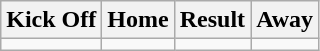<table class="wikitable" style="text-align:center;">
<tr>
<th scope="col">Kick Off</th>
<th scope="col">Home</th>
<th scope="col">Result</th>
<th scope="col">Away</th>
</tr>
<tr>
<td></td>
<td></td>
<td></td>
<td></td>
</tr>
</table>
